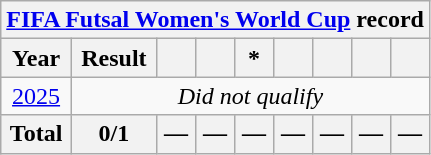<table class="wikitable" style="text-align: center;">
<tr>
<th colspan="9"><a href='#'>FIFA Futsal Women's World Cup</a> record</th>
</tr>
<tr>
<th>Year</th>
<th>Result</th>
<th></th>
<th></th>
<th>*</th>
<th></th>
<th></th>
<th></th>
<th></th>
</tr>
<tr>
<td> <a href='#'>2025</a></td>
<td colspan="8"><em>Did not qualify</em></td>
</tr>
<tr>
<th>Total</th>
<th>0/1</th>
<th>—</th>
<th>—</th>
<th>—</th>
<th>—</th>
<th>—</th>
<th>—</th>
<th>—</th>
</tr>
</table>
